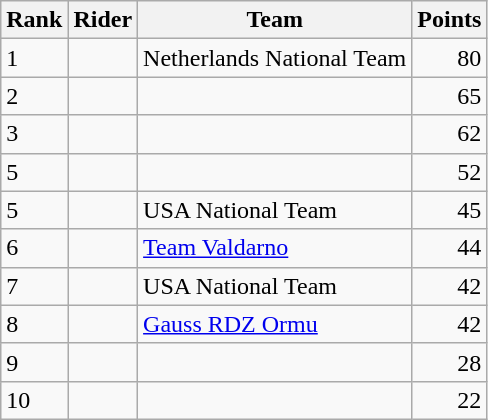<table class="wikitable">
<tr>
<th>Rank</th>
<th>Rider</th>
<th>Team</th>
<th>Points</th>
</tr>
<tr>
<td>1</td>
<td> </td>
<td>Netherlands National Team</td>
<td style="text-align:right;">80</td>
</tr>
<tr>
<td>2</td>
<td></td>
<td></td>
<td style="text-align:right;">65</td>
</tr>
<tr>
<td>3</td>
<td></td>
<td></td>
<td style="text-align:right;">62</td>
</tr>
<tr>
<td>5</td>
<td></td>
<td></td>
<td style="text-align:right;">52</td>
</tr>
<tr>
<td>5</td>
<td> </td>
<td>USA National Team</td>
<td style="text-align:right;">45</td>
</tr>
<tr>
<td>6</td>
<td> </td>
<td><a href='#'>Team Valdarno</a></td>
<td style="text-align:right;">44</td>
</tr>
<tr>
<td>7</td>
<td></td>
<td>USA National Team</td>
<td style="text-align:right;">42</td>
</tr>
<tr>
<td>8</td>
<td></td>
<td><a href='#'>Gauss RDZ Ormu</a></td>
<td style="text-align:right;">42</td>
</tr>
<tr>
<td>9</td>
<td> </td>
<td></td>
<td style="text-align:right;">28</td>
</tr>
<tr>
<td>10</td>
<td></td>
<td></td>
<td style="text-align:right;">22</td>
</tr>
</table>
